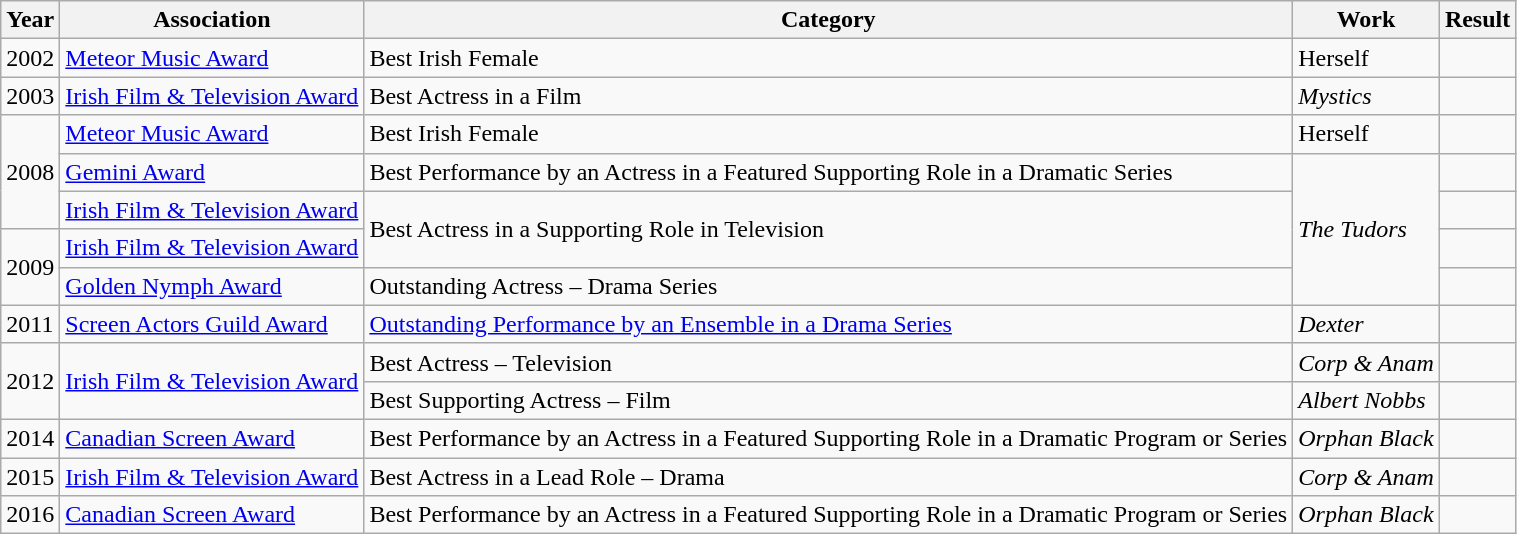<table class="wikitable sortable">
<tr>
<th>Year</th>
<th>Association</th>
<th>Category</th>
<th>Work</th>
<th>Result</th>
</tr>
<tr>
<td>2002</td>
<td><a href='#'>Meteor Music Award</a></td>
<td>Best Irish Female</td>
<td>Herself</td>
<td></td>
</tr>
<tr>
<td>2003</td>
<td><a href='#'>Irish Film & Television Award</a></td>
<td>Best Actress in a Film</td>
<td><em>Mystics</em></td>
<td></td>
</tr>
<tr>
<td rowspan="3">2008</td>
<td><a href='#'>Meteor Music Award</a></td>
<td>Best Irish Female</td>
<td>Herself</td>
<td></td>
</tr>
<tr>
<td><a href='#'>Gemini Award</a></td>
<td>Best Performance by an Actress in a Featured Supporting Role in a Dramatic Series</td>
<td rowspan="4"><em>The Tudors</em></td>
<td></td>
</tr>
<tr>
<td><a href='#'>Irish Film & Television Award</a></td>
<td rowspan="2">Best Actress in a Supporting Role in Television</td>
<td></td>
</tr>
<tr>
<td rowspan="2">2009</td>
<td><a href='#'>Irish Film & Television Award</a></td>
<td></td>
</tr>
<tr>
<td><a href='#'>Golden Nymph Award</a></td>
<td>Outstanding Actress – Drama Series</td>
<td></td>
</tr>
<tr>
<td>2011</td>
<td><a href='#'>Screen Actors Guild Award</a></td>
<td><a href='#'>Outstanding Performance by an Ensemble in a Drama Series</a></td>
<td><em>Dexter</em></td>
<td></td>
</tr>
<tr>
<td rowspan="2">2012</td>
<td rowspan="2"><a href='#'>Irish Film & Television Award</a></td>
<td>Best Actress – Television</td>
<td><em>Corp & Anam</em></td>
<td></td>
</tr>
<tr>
<td>Best Supporting Actress – Film</td>
<td><em>Albert Nobbs</em></td>
<td></td>
</tr>
<tr>
<td>2014</td>
<td><a href='#'>Canadian Screen Award</a></td>
<td>Best Performance by an Actress in a Featured Supporting Role in a Dramatic Program or Series</td>
<td><em>Orphan Black</em></td>
<td></td>
</tr>
<tr>
<td>2015</td>
<td><a href='#'>Irish Film & Television Award</a></td>
<td>Best Actress in a Lead Role – Drama</td>
<td><em>Corp & Anam</em></td>
<td></td>
</tr>
<tr>
<td>2016</td>
<td><a href='#'>Canadian Screen Award</a></td>
<td>Best Performance by an Actress in a Featured Supporting Role in a Dramatic Program or Series</td>
<td><em>Orphan Black</em></td>
<td></td>
</tr>
</table>
